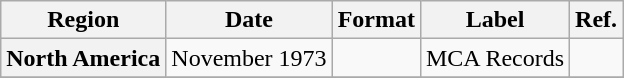<table class="wikitable plainrowheaders">
<tr>
<th scope="col">Region</th>
<th scope="col">Date</th>
<th scope="col">Format</th>
<th scope="col">Label</th>
<th scope="col">Ref.</th>
</tr>
<tr>
<th scope="row">North America</th>
<td>November 1973</td>
<td></td>
<td>MCA Records</td>
<td></td>
</tr>
<tr>
</tr>
</table>
